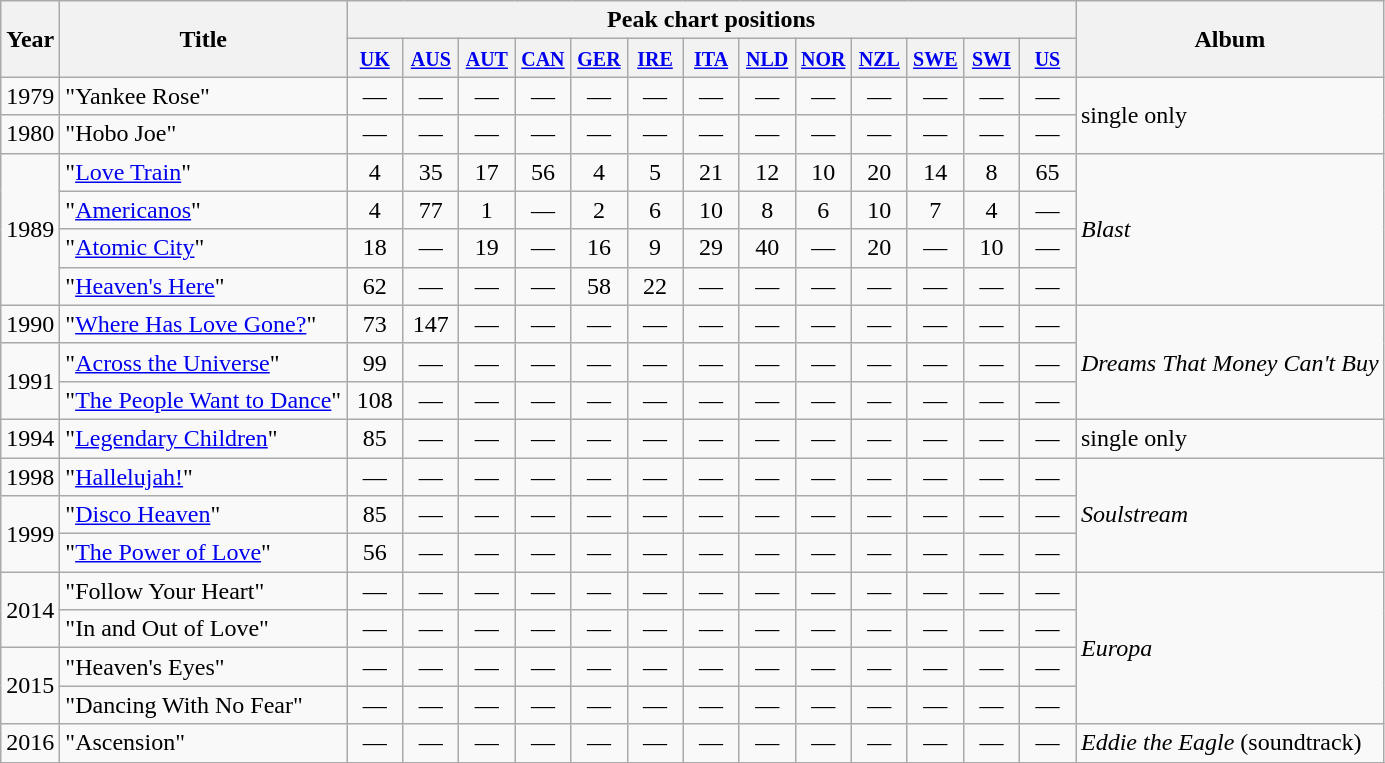<table class="wikitable">
<tr>
<th rowspan="2">Year</th>
<th rowspan="2">Title</th>
<th colspan="13">Peak chart positions</th>
<th rowspan="2">Album</th>
</tr>
<tr>
<th style="width:30px;"><small><a href='#'>UK</a></small><br></th>
<th style="width:30px;"><small><a href='#'>AUS</a></small><br></th>
<th style="width:30px;"><small><a href='#'>AUT</a></small><br></th>
<th style="width:30px;"><small><a href='#'>CAN</a></small><br></th>
<th style="width:30px;"><small><a href='#'>GER</a></small><br></th>
<th style="width:30px;"><small><a href='#'>IRE</a></small><br></th>
<th style="width:30px;"><small><a href='#'>ITA</a></small><br></th>
<th style="width:30px;"><small><a href='#'>NLD</a></small><br></th>
<th style="width:30px;"><small><a href='#'>NOR</a></small><br></th>
<th style="width:30px;"><small><a href='#'>NZL</a></small><br></th>
<th style="width:30px;"><small><a href='#'>SWE</a></small><br></th>
<th style="width:30px;"><small><a href='#'>SWI</a></small><br></th>
<th style="width:30px;"><small><a href='#'>US</a></small><br></th>
</tr>
<tr>
<td>1979</td>
<td>"Yankee Rose"</td>
<td style="text-align:center;">—</td>
<td style="text-align:center;">—</td>
<td style="text-align:center;">—</td>
<td style="text-align:center;">—</td>
<td style="text-align:center;">—</td>
<td style="text-align:center;">—</td>
<td style="text-align:center;">—</td>
<td style="text-align:center;">—</td>
<td style="text-align:center;">—</td>
<td style="text-align:center;">—</td>
<td style="text-align:center;">—</td>
<td style="text-align:center;">—</td>
<td style="text-align:center;">—</td>
<td rowspan="2">single only</td>
</tr>
<tr>
<td>1980</td>
<td>"Hobo Joe"</td>
<td style="text-align:center;">—</td>
<td style="text-align:center;">—</td>
<td style="text-align:center;">—</td>
<td style="text-align:center;">—</td>
<td style="text-align:center;">—</td>
<td style="text-align:center;">—</td>
<td style="text-align:center;">—</td>
<td style="text-align:center;">—</td>
<td style="text-align:center;">—</td>
<td style="text-align:center;">—</td>
<td style="text-align:center;">—</td>
<td style="text-align:center;">—</td>
<td style="text-align:center;">—</td>
</tr>
<tr>
<td rowspan="4">1989</td>
<td>"<a href='#'>Love Train</a>"</td>
<td style="text-align:center;">4</td>
<td style="text-align:center;">35</td>
<td style="text-align:center;">17</td>
<td style="text-align:center;">56</td>
<td style="text-align:center;">4</td>
<td style="text-align:center;">5</td>
<td style="text-align:center;">21</td>
<td style="text-align:center;">12</td>
<td style="text-align:center;">10</td>
<td style="text-align:center;">20</td>
<td style="text-align:center;">14</td>
<td style="text-align:center;">8</td>
<td style="text-align:center;">65</td>
<td rowspan="4"><em>Blast</em></td>
</tr>
<tr>
<td>"<a href='#'>Americanos</a>"</td>
<td style="text-align:center;">4</td>
<td style="text-align:center;">77</td>
<td style="text-align:center;">1</td>
<td style="text-align:center;">—</td>
<td style="text-align:center;">2</td>
<td style="text-align:center;">6</td>
<td style="text-align:center;">10</td>
<td style="text-align:center;">8</td>
<td style="text-align:center;">6</td>
<td style="text-align:center;">10</td>
<td style="text-align:center;">7</td>
<td style="text-align:center;">4</td>
<td style="text-align:center;">—</td>
</tr>
<tr>
<td>"<a href='#'>Atomic City</a>"</td>
<td style="text-align:center;">18</td>
<td style="text-align:center;">—</td>
<td style="text-align:center;">19</td>
<td style="text-align:center;">—</td>
<td style="text-align:center;">16</td>
<td style="text-align:center;">9</td>
<td style="text-align:center;">29</td>
<td style="text-align:center;">40</td>
<td style="text-align:center;">—</td>
<td style="text-align:center;">20</td>
<td style="text-align:center;">—</td>
<td style="text-align:center;">10</td>
<td style="text-align:center;">—</td>
</tr>
<tr>
<td>"<a href='#'>Heaven's Here</a>"</td>
<td style="text-align:center;">62</td>
<td style="text-align:center;">—</td>
<td style="text-align:center;">—</td>
<td style="text-align:center;">—</td>
<td style="text-align:center;">58</td>
<td style="text-align:center;">22</td>
<td style="text-align:center;">—</td>
<td style="text-align:center;">—</td>
<td style="text-align:center;">—</td>
<td style="text-align:center;">—</td>
<td style="text-align:center;">—</td>
<td style="text-align:center;">—</td>
<td style="text-align:center;">—</td>
</tr>
<tr>
<td>1990</td>
<td>"<a href='#'>Where Has Love Gone?</a>"</td>
<td style="text-align:center;">73</td>
<td style="text-align:center;">147</td>
<td style="text-align:center;">—</td>
<td style="text-align:center;">—</td>
<td style="text-align:center;">—</td>
<td style="text-align:center;">—</td>
<td style="text-align:center;">—</td>
<td style="text-align:center;">—</td>
<td style="text-align:center;">—</td>
<td style="text-align:center;">—</td>
<td style="text-align:center;">—</td>
<td style="text-align:center;">—</td>
<td style="text-align:center;">—</td>
<td rowspan="3"><em>Dreams That Money Can't Buy</em></td>
</tr>
<tr>
<td rowspan="2">1991</td>
<td>"<a href='#'>Across the Universe</a>"</td>
<td style="text-align:center;">99</td>
<td style="text-align:center;">—</td>
<td style="text-align:center;">—</td>
<td style="text-align:center;">—</td>
<td style="text-align:center;">—</td>
<td style="text-align:center;">—</td>
<td style="text-align:center;">—</td>
<td style="text-align:center;">—</td>
<td style="text-align:center;">—</td>
<td style="text-align:center;">—</td>
<td style="text-align:center;">—</td>
<td style="text-align:center;">—</td>
<td style="text-align:center;">—</td>
</tr>
<tr>
<td>"<a href='#'>The People Want to Dance</a>"</td>
<td style="text-align:center;">108</td>
<td style="text-align:center;">—</td>
<td style="text-align:center;">—</td>
<td style="text-align:center;">—</td>
<td style="text-align:center;">—</td>
<td style="text-align:center;">—</td>
<td style="text-align:center;">—</td>
<td style="text-align:center;">—</td>
<td style="text-align:center;">—</td>
<td style="text-align:center;">—</td>
<td style="text-align:center;">—</td>
<td style="text-align:center;">—</td>
<td style="text-align:center;">—</td>
</tr>
<tr>
<td>1994</td>
<td>"<a href='#'>Legendary Children</a>"</td>
<td style="text-align:center;">85</td>
<td style="text-align:center;">—</td>
<td style="text-align:center;">—</td>
<td style="text-align:center;">—</td>
<td style="text-align:center;">—</td>
<td style="text-align:center;">—</td>
<td style="text-align:center;">—</td>
<td style="text-align:center;">—</td>
<td style="text-align:center;">—</td>
<td style="text-align:center;">—</td>
<td style="text-align:center;">—</td>
<td style="text-align:center;">—</td>
<td style="text-align:center;">—</td>
<td>single only</td>
</tr>
<tr>
<td>1998</td>
<td>"<a href='#'>Hallelujah!</a>"</td>
<td style="text-align:center;">—</td>
<td style="text-align:center;">—</td>
<td style="text-align:center;">—</td>
<td style="text-align:center;">—</td>
<td style="text-align:center;">—</td>
<td style="text-align:center;">—</td>
<td style="text-align:center;">—</td>
<td style="text-align:center;">—</td>
<td style="text-align:center;">—</td>
<td style="text-align:center;">—</td>
<td style="text-align:center;">—</td>
<td style="text-align:center;">—</td>
<td style="text-align:center;">—</td>
<td rowspan="3"><em>Soulstream</em></td>
</tr>
<tr>
<td rowspan="2">1999</td>
<td>"<a href='#'>Disco Heaven</a>"</td>
<td style="text-align:center;">85</td>
<td style="text-align:center;">—</td>
<td style="text-align:center;">—</td>
<td style="text-align:center;">—</td>
<td style="text-align:center;">—</td>
<td style="text-align:center;">—</td>
<td style="text-align:center;">—</td>
<td style="text-align:center;">—</td>
<td style="text-align:center;">—</td>
<td style="text-align:center;">—</td>
<td style="text-align:center;">—</td>
<td style="text-align:center;">—</td>
<td style="text-align:center;">—</td>
</tr>
<tr>
<td>"<a href='#'>The Power of Love</a>"</td>
<td style="text-align:center;">56</td>
<td style="text-align:center;">—</td>
<td style="text-align:center;">—</td>
<td style="text-align:center;">—</td>
<td style="text-align:center;">—</td>
<td style="text-align:center;">—</td>
<td style="text-align:center;">—</td>
<td style="text-align:center;">—</td>
<td style="text-align:center;">—</td>
<td style="text-align:center;">—</td>
<td style="text-align:center;">—</td>
<td style="text-align:center;">—</td>
<td style="text-align:center;">—</td>
</tr>
<tr>
<td rowspan="2">2014</td>
<td>"Follow Your Heart"</td>
<td style="text-align:center;">—</td>
<td style="text-align:center;">—</td>
<td style="text-align:center;">—</td>
<td style="text-align:center;">—</td>
<td style="text-align:center;">—</td>
<td style="text-align:center;">—</td>
<td style="text-align:center;">—</td>
<td style="text-align:center;">—</td>
<td style="text-align:center;">—</td>
<td style="text-align:center;">—</td>
<td style="text-align:center;">—</td>
<td style="text-align:center;">—</td>
<td style="text-align:center;">—</td>
<td rowspan="4"><em>Europa</em></td>
</tr>
<tr>
<td>"In and Out of Love"</td>
<td style="text-align:center;">—</td>
<td style="text-align:center;">—</td>
<td style="text-align:center;">—</td>
<td style="text-align:center;">—</td>
<td style="text-align:center;">—</td>
<td style="text-align:center;">—</td>
<td style="text-align:center;">—</td>
<td style="text-align:center;">—</td>
<td style="text-align:center;">—</td>
<td style="text-align:center;">—</td>
<td style="text-align:center;">—</td>
<td style="text-align:center;">—</td>
<td style="text-align:center;">—</td>
</tr>
<tr>
<td rowspan="2">2015</td>
<td>"Heaven's Eyes"</td>
<td style="text-align:center;">—</td>
<td style="text-align:center;">—</td>
<td style="text-align:center;">—</td>
<td style="text-align:center;">—</td>
<td style="text-align:center;">—</td>
<td style="text-align:center;">—</td>
<td style="text-align:center;">—</td>
<td style="text-align:center;">—</td>
<td style="text-align:center;">—</td>
<td style="text-align:center;">—</td>
<td style="text-align:center;">—</td>
<td style="text-align:center;">—</td>
<td style="text-align:center;">—</td>
</tr>
<tr>
<td>"Dancing With No Fear"</td>
<td style="text-align:center;">—</td>
<td style="text-align:center;">—</td>
<td style="text-align:center;">—</td>
<td style="text-align:center;">—</td>
<td style="text-align:center;">—</td>
<td style="text-align:center;">—</td>
<td style="text-align:center;">—</td>
<td style="text-align:center;">—</td>
<td style="text-align:center;">—</td>
<td style="text-align:center;">—</td>
<td style="text-align:center;">—</td>
<td style="text-align:center;">—</td>
<td style="text-align:center;">—</td>
</tr>
<tr>
<td>2016</td>
<td>"Ascension"</td>
<td style="text-align:center;">—</td>
<td style="text-align:center;">—</td>
<td style="text-align:center;">—</td>
<td style="text-align:center;">—</td>
<td style="text-align:center;">—</td>
<td style="text-align:center;">—</td>
<td style="text-align:center;">—</td>
<td style="text-align:center;">—</td>
<td style="text-align:center;">—</td>
<td style="text-align:center;">—</td>
<td style="text-align:center;">—</td>
<td style="text-align:center;">—</td>
<td style="text-align:center;">—</td>
<td rowspan="1"><em>Eddie the Eagle</em> (soundtrack)</td>
</tr>
<tr>
</tr>
</table>
